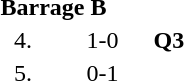<table style="text-align:center">
<tr>
<td colspan=4 align=left><strong>Barrage B</strong></td>
</tr>
<tr>
<td width=30>4.</td>
<td align=left></td>
<td width=60>1-0</td>
<td><strong>Q3</strong></td>
</tr>
<tr>
<td>5.</td>
<td align=left></td>
<td>0-1</td>
<td></td>
</tr>
</table>
